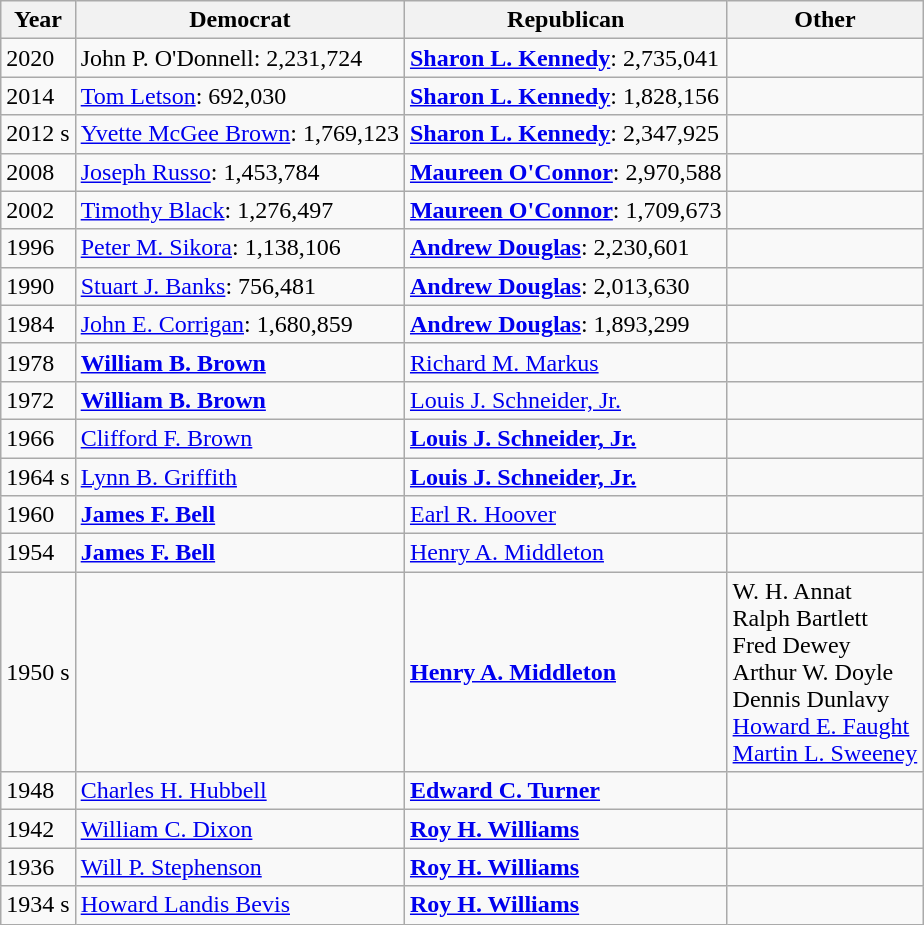<table class="wikitable">
<tr>
<th>Year</th>
<th>Democrat</th>
<th>Republican</th>
<th>Other</th>
</tr>
<tr>
<td>2020</td>
<td>John P. O'Donnell: 2,231,724</td>
<td><strong><a href='#'>Sharon L. Kennedy</a></strong>: 2,735,041</td>
<td></td>
</tr>
<tr>
<td>2014</td>
<td><a href='#'>Tom Letson</a>: 692,030</td>
<td><strong><a href='#'>Sharon L. Kennedy</a></strong>: 1,828,156</td>
<td></td>
</tr>
<tr>
<td>2012 s</td>
<td><a href='#'>Yvette McGee Brown</a>: 1,769,123</td>
<td><strong><a href='#'>Sharon L. Kennedy</a></strong>: 2,347,925</td>
<td></td>
</tr>
<tr>
<td>2008</td>
<td><a href='#'>Joseph Russo</a>: 1,453,784</td>
<td><strong><a href='#'>Maureen O'Connor</a></strong>: 2,970,588</td>
<td> </td>
</tr>
<tr>
<td>2002</td>
<td><a href='#'>Timothy Black</a>: 1,276,497</td>
<td><strong><a href='#'>Maureen O'Connor</a></strong>: 1,709,673</td>
<td> </td>
</tr>
<tr>
<td>1996</td>
<td><a href='#'>Peter M. Sikora</a>: 1,138,106</td>
<td><strong><a href='#'>Andrew Douglas</a></strong>: 2,230,601</td>
<td> </td>
</tr>
<tr>
<td>1990</td>
<td><a href='#'>Stuart J. Banks</a>: 756,481</td>
<td><strong><a href='#'>Andrew Douglas</a></strong>: 2,013,630</td>
<td> </td>
</tr>
<tr>
<td>1984</td>
<td><a href='#'>John E. Corrigan</a>: 1,680,859</td>
<td><strong><a href='#'>Andrew Douglas</a></strong>: 1,893,299</td>
<td> </td>
</tr>
<tr>
<td>1978</td>
<td><strong><a href='#'>William B. Brown</a></strong></td>
<td><a href='#'>Richard M. Markus</a></td>
<td> </td>
</tr>
<tr>
<td>1972</td>
<td><strong><a href='#'>William B. Brown</a></strong></td>
<td><a href='#'>Louis J. Schneider, Jr.</a></td>
<td> </td>
</tr>
<tr>
<td>1966</td>
<td><a href='#'>Clifford F. Brown</a></td>
<td><strong><a href='#'>Louis J. Schneider, Jr.</a></strong></td>
<td> </td>
</tr>
<tr>
<td>1964 s</td>
<td><a href='#'>Lynn B. Griffith</a></td>
<td><strong><a href='#'>Louis J. Schneider, Jr.</a></strong></td>
<td> </td>
</tr>
<tr>
<td>1960</td>
<td><strong><a href='#'>James F. Bell</a></strong></td>
<td><a href='#'>Earl R. Hoover</a></td>
<td> </td>
</tr>
<tr>
<td>1954</td>
<td><strong><a href='#'>James F. Bell</a></strong></td>
<td><a href='#'>Henry A. Middleton</a></td>
<td> </td>
</tr>
<tr>
<td>1950 s</td>
<td> </td>
<td><strong><a href='#'>Henry A. Middleton</a></strong></td>
<td>W. H. Annat<br>Ralph Bartlett<br>Fred Dewey<br>Arthur W. Doyle<br>Dennis Dunlavy<br><a href='#'>Howard E. Faught</a><br><a href='#'>Martin L. Sweeney</a></td>
</tr>
<tr>
<td>1948</td>
<td><a href='#'>Charles H. Hubbell</a></td>
<td><strong><a href='#'>Edward C. Turner</a></strong></td>
<td> </td>
</tr>
<tr>
<td>1942</td>
<td><a href='#'>William C. Dixon</a></td>
<td><strong><a href='#'>Roy H. Williams</a></strong></td>
<td> </td>
</tr>
<tr>
<td>1936</td>
<td><a href='#'>Will P. Stephenson</a></td>
<td><strong><a href='#'>Roy H. Williams</a></strong></td>
<td></td>
</tr>
<tr>
<td>1934 s</td>
<td><a href='#'>Howard Landis Bevis</a></td>
<td><strong><a href='#'>Roy H. Williams</a></strong></td>
<td></td>
</tr>
</table>
